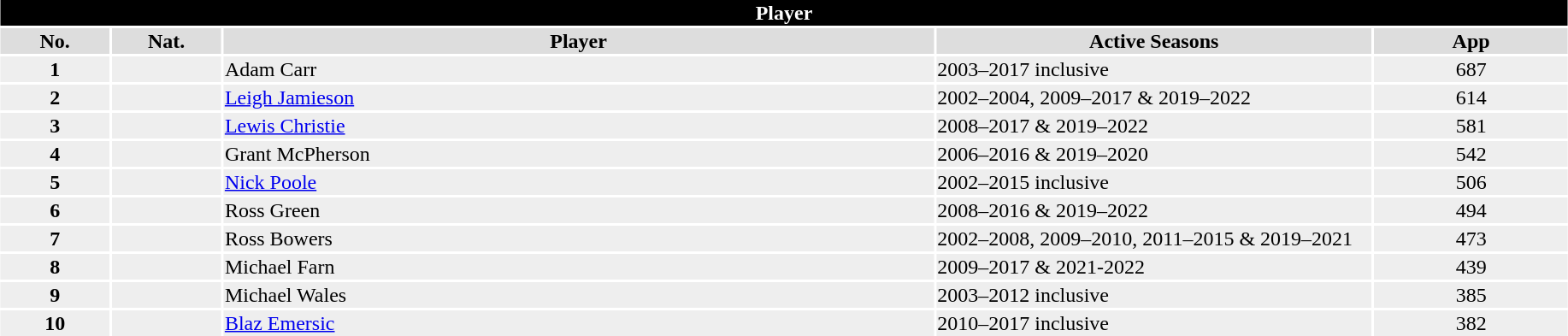<table class="toccolours"  style="width:97%; clear:both; margin:1.5em auto; text-align:center;">
<tr>
<th colspan="11" style="background:#000000; color:#FFFFFF;">Player</th>
</tr>
<tr style="background:#ddd;">
<th width=7%>No.</th>
<th width=7%>Nat.</th>
<th !width=30%>Player</th>
<th width=28%>Active Seasons</th>
<th widith=28%>App</th>
</tr>
<tr style="background:#eee;">
<td><strong>1</strong></td>
<td></td>
<td align=left>Adam Carr</td>
<td align=left>2003–2017 inclusive</td>
<td>687</td>
</tr>
<tr style="background:#eee;">
<td><strong>2</strong></td>
<td></td>
<td align=left><a href='#'>Leigh Jamieson</a></td>
<td align=left>2002–2004, 2009–2017 & 2019–2022</td>
<td>614</td>
</tr>
<tr style="background:#eee;">
<td><strong>3</strong></td>
<td></td>
<td align=left><a href='#'>Lewis Christie</a></td>
<td align=left>2008–2017 & 2019–2022</td>
<td>581</td>
</tr>
<tr style="background:#eee;">
<td><strong>4</strong></td>
<td></td>
<td align="left">Grant McPherson</td>
<td align=left>2006–2016 & 2019–2020</td>
<td>542</td>
</tr>
<tr style="background:#eee;">
<td><strong>5</strong></td>
<td></td>
<td align=left><a href='#'>Nick Poole</a></td>
<td align=left>2002–2015 inclusive</td>
<td>506</td>
</tr>
<tr style="background:#eee;">
<td><strong>6</strong></td>
<td></td>
<td align=left>Ross Green</td>
<td align=left>2008–2016 & 2019–2022</td>
<td>494</td>
</tr>
<tr style="background:#eee;">
<td><strong>7</strong></td>
<td></td>
<td align=left>Ross Bowers</td>
<td align=left>2002–2008, 2009–2010, 2011–2015 & 2019–2021</td>
<td>473</td>
</tr>
<tr style="background:#eee;">
<td><strong>8</strong></td>
<td></td>
<td align=left>Michael Farn</td>
<td align=left>2009–2017 & 2021-2022</td>
<td>439</td>
</tr>
<tr style="background:#eee;">
<td><strong>9</strong></td>
<td></td>
<td align=left>Michael Wales</td>
<td align=left>2003–2012 inclusive</td>
<td>385</td>
</tr>
<tr style="background:#eee;">
<td><strong>10</strong></td>
<td></td>
<td align=left><a href='#'>Blaz Emersic</a></td>
<td align=left>2010–2017 inclusive</td>
<td>382</td>
</tr>
</table>
